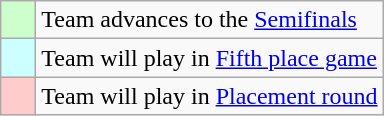<table class="wikitable">
<tr>
<td style="background: #ccffcc;">    </td>
<td>Team advances to the <a href='#'>Semifinals</a></td>
</tr>
<tr>
<td style="background: #ccffff;">    </td>
<td>Team will play in <a href='#'>Fifth place game</a></td>
</tr>
<tr>
<td style="background: #ffcccc;">    </td>
<td>Team will play in <a href='#'>Placement round</a></td>
</tr>
</table>
